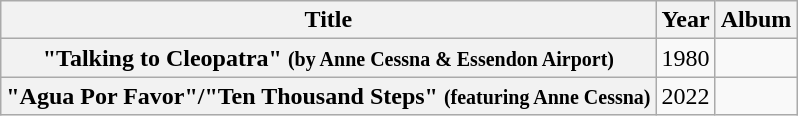<table class="wikitable plainrowheaders" style="text-align:center;">
<tr>
<th>Title</th>
<th>Year</th>
<th>Album</th>
</tr>
<tr>
<th scope="row">"Talking to Cleopatra" <small>(by Anne Cessna & Essendon Airport)</small></th>
<td>1980</td>
<td></td>
</tr>
<tr>
<th scope="row">"Agua Por Favor"/"Ten Thousand Steps" <small>(featuring Anne Cessna)</small></th>
<td>2022</td>
<td></td>
</tr>
</table>
